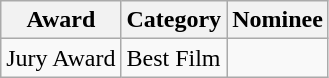<table class="wikitable sortable">
<tr>
<th>Award</th>
<th>Category</th>
<th>Nominee</th>
</tr>
<tr>
<td rowspan="2">Jury Award</td>
<td>Best Film</td>
<td></td>
</tr>
</table>
